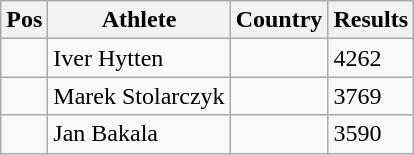<table class="wikitable wikble">
<tr>
<th>Pos</th>
<th>Athlete</th>
<th>Country</th>
<th>Results</th>
</tr>
<tr>
<td align="center"></td>
<td>Iver Hytten</td>
<td></td>
<td>4262</td>
</tr>
<tr>
<td align="center"></td>
<td>Marek Stolarczyk</td>
<td></td>
<td>3769</td>
</tr>
<tr>
<td align="center"></td>
<td>Jan Bakala</td>
<td></td>
<td>3590</td>
</tr>
</table>
